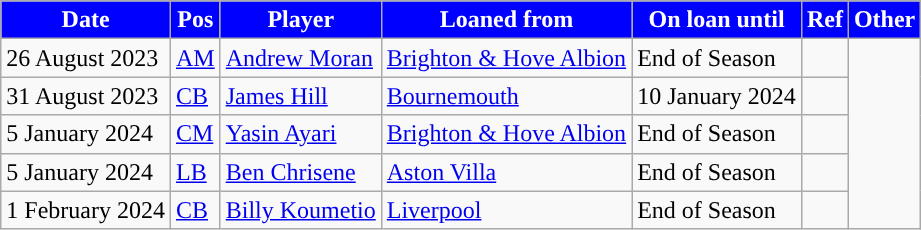<table class="wikitable plainrowheaders sortable">
<tr>
<th style="background:#0000FF; color:#ffffff; ">Date</th>
<th style="background:#0000FF; color:#ffffff; ">Pos</th>
<th style="background:#0000FF; color:#ffffff; ">Player</th>
<th style="background:#0000FF; color:#ffffff; ">Loaned from</th>
<th style="background:#0000FF; color:#ffffff; ">On loan until</th>
<th style="background:#0000FF; color:#ffffff; ">Ref</th>
<th style="background:#0000FF; color:#ffffff; ">Other</th>
</tr>
<tr>
<td>26 August 2023</td>
<td><a href='#'>AM</a></td>
<td> <a href='#'>Andrew Moran</a></td>
<td> <a href='#'>Brighton & Hove Albion</a></td>
<td>End of Season</td>
<td></td>
</tr>
<tr>
<td>31 August 2023</td>
<td><a href='#'>CB</a></td>
<td> <a href='#'>James Hill</a></td>
<td> <a href='#'>Bournemouth</a></td>
<td>10 January 2024</td>
<td></td>
</tr>
<tr>
<td>5 January 2024</td>
<td><a href='#'>CM</a></td>
<td> <a href='#'>Yasin Ayari</a></td>
<td> <a href='#'>Brighton & Hove Albion</a></td>
<td>End of Season</td>
<td></td>
</tr>
<tr>
<td>5 January 2024</td>
<td><a href='#'>LB</a></td>
<td> <a href='#'>Ben Chrisene</a></td>
<td> <a href='#'>Aston Villa</a></td>
<td>End of Season</td>
<td></td>
</tr>
<tr>
<td>1 February 2024</td>
<td><a href='#'>CB</a></td>
<td> <a href='#'>Billy Koumetio</a></td>
<td> <a href='#'>Liverpool</a></td>
<td>End of Season</td>
<td></td>
</tr>
</table>
